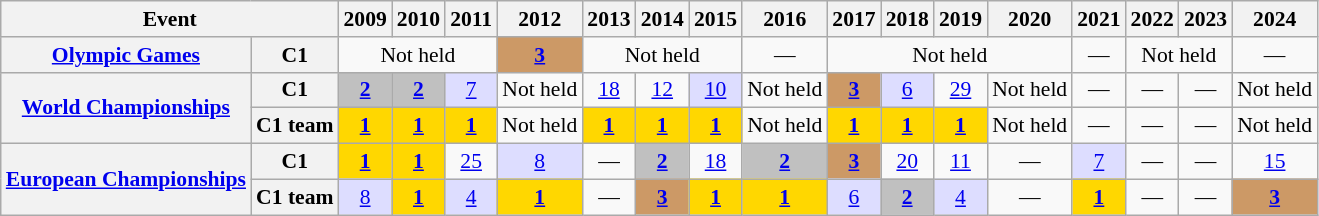<table class="wikitable plainrowheaders" style=font-size:90%>
<tr>
<th scope="col" colspan=2>Event</th>
<th scope="col">2009</th>
<th scope="col">2010</th>
<th scope="col">2011</th>
<th scope="col">2012</th>
<th scope="col">2013</th>
<th scope="col">2014</th>
<th scope="col">2015</th>
<th scope="col">2016</th>
<th scope="col">2017</th>
<th scope="col">2018</th>
<th scope="col">2019</th>
<th scope="col">2020</th>
<th scope="col">2021</th>
<th scope="col">2022</th>
<th scope="col">2023</th>
<th scope="col">2024</th>
</tr>
<tr style="text-align:center;">
<th scope="row"><a href='#'>Olympic Games</a></th>
<th scope="row">C1</th>
<td colspan=3>Not held</td>
<td style="background:#cc9966;"><a href='#'><strong>3</strong></a></td>
<td colspan=3>Not held</td>
<td>—</td>
<td colspan=4>Not held</td>
<td>—</td>
<td colspan=2>Not held</td>
<td>—</td>
</tr>
<tr style="text-align:center;">
<th scope="row" rowspan=2><a href='#'>World Championships</a></th>
<th scope="row">C1</th>
<td style="background:silver;"><a href='#'><strong>2</strong></a></td>
<td style="background:silver;"><a href='#'><strong>2</strong></a></td>
<td style="background:#ddf;"><a href='#'>7</a></td>
<td>Not held</td>
<td><a href='#'>18</a></td>
<td><a href='#'>12</a></td>
<td style="background:#ddf;"><a href='#'>10</a></td>
<td>Not held</td>
<td style="background:#cc9966;"><a href='#'><strong>3</strong></a></td>
<td style="background:#ddf;"><a href='#'>6</a></td>
<td><a href='#'>29</a></td>
<td>Not held</td>
<td>—</td>
<td>—</td>
<td>—</td>
<td>Not held</td>
</tr>
<tr style="text-align:center;">
<th scope="row">C1 team</th>
<td style="background:gold;"><a href='#'><strong>1</strong></a></td>
<td style="background:gold;"><a href='#'><strong>1</strong></a></td>
<td style="background:gold;"><a href='#'><strong>1</strong></a></td>
<td>Not held</td>
<td style="background:gold;"><a href='#'><strong>1</strong></a></td>
<td style="background:gold;"><a href='#'><strong>1</strong></a></td>
<td style="background:gold;"><a href='#'><strong>1</strong></a></td>
<td>Not held</td>
<td style="background:gold;"><a href='#'><strong>1</strong></a></td>
<td style="background:gold;"><a href='#'><strong>1</strong></a></td>
<td style="background:gold;"><a href='#'><strong>1</strong></a></td>
<td>Not held</td>
<td>—</td>
<td>—</td>
<td>—</td>
<td>Not held</td>
</tr>
<tr style="text-align:center;">
<th scope="row" rowspan=2><a href='#'>European Championships</a></th>
<th scope="row">C1</th>
<td style="background:gold;"><a href='#'><strong>1</strong></a></td>
<td style="background:gold;"><a href='#'><strong>1</strong></a></td>
<td><a href='#'>25</a></td>
<td style="background:#ddf;"><a href='#'>8</a></td>
<td>—</td>
<td style="background:silver;"><a href='#'><strong>2</strong></a></td>
<td><a href='#'>18</a></td>
<td style="background:silver;"><a href='#'><strong>2</strong></a></td>
<td style="background:#cc9966;"><a href='#'><strong>3</strong></a></td>
<td><a href='#'>20</a></td>
<td><a href='#'>11</a></td>
<td>—</td>
<td style="background:#ddf;"><a href='#'>7</a></td>
<td>—</td>
<td>—</td>
<td><a href='#'>15</a></td>
</tr>
<tr style="text-align:center;">
<th scope="row">C1 team</th>
<td style="background:#ddf;"><a href='#'>8</a></td>
<td style="background:gold;"><a href='#'><strong>1</strong></a></td>
<td style="background:#ddf;"><a href='#'>4</a></td>
<td style="background:gold;"><a href='#'><strong>1</strong></a></td>
<td>—</td>
<td style="background:#cc9966;"><a href='#'><strong>3</strong></a></td>
<td style="background:gold;"><a href='#'><strong>1</strong></a></td>
<td style="background:gold;"><a href='#'><strong>1</strong></a></td>
<td style="background:#ddf;"><a href='#'>6</a></td>
<td style="background:silver;"><a href='#'><strong>2</strong></a></td>
<td style="background:#ddf;"><a href='#'>4</a></td>
<td>—</td>
<td style="background:gold;"><a href='#'><strong>1</strong></a></td>
<td>—</td>
<td>—</td>
<td style="background:#cc9966;"><a href='#'><strong>3</strong></a></td>
</tr>
</table>
